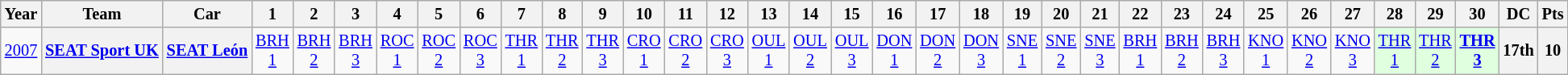<table class="wikitable" style="text-align:center; font-size:85%">
<tr>
<th>Year</th>
<th>Team</th>
<th>Car</th>
<th>1</th>
<th>2</th>
<th>3</th>
<th>4</th>
<th>5</th>
<th>6</th>
<th>7</th>
<th>8</th>
<th>9</th>
<th>10</th>
<th>11</th>
<th>12</th>
<th>13</th>
<th>14</th>
<th>15</th>
<th>16</th>
<th>17</th>
<th>18</th>
<th>19</th>
<th>20</th>
<th>21</th>
<th>22</th>
<th>23</th>
<th>24</th>
<th>25</th>
<th>26</th>
<th>27</th>
<th>28</th>
<th>29</th>
<th>30</th>
<th>DC</th>
<th>Pts</th>
</tr>
<tr>
<td><a href='#'>2007</a></td>
<th nowrap><a href='#'>SEAT Sport UK</a></th>
<th nowrap><a href='#'>SEAT León</a></th>
<td><a href='#'>BRH<br>1</a></td>
<td><a href='#'>BRH<br>2</a></td>
<td><a href='#'>BRH<br>3</a></td>
<td><a href='#'>ROC<br>1</a></td>
<td><a href='#'>ROC<br>2</a></td>
<td><a href='#'>ROC<br>3</a></td>
<td><a href='#'>THR<br>1</a></td>
<td><a href='#'>THR<br>2</a></td>
<td><a href='#'>THR<br>3</a></td>
<td><a href='#'>CRO<br>1</a></td>
<td><a href='#'>CRO<br>2</a></td>
<td><a href='#'>CRO<br>3</a></td>
<td><a href='#'>OUL<br>1</a></td>
<td><a href='#'>OUL<br>2</a></td>
<td><a href='#'>OUL<br>3</a></td>
<td><a href='#'>DON<br>1</a></td>
<td><a href='#'>DON<br>2</a></td>
<td><a href='#'>DON<br>3</a></td>
<td><a href='#'>SNE<br>1</a></td>
<td><a href='#'>SNE<br>2</a></td>
<td><a href='#'>SNE<br>3</a></td>
<td><a href='#'>BRH<br>1</a></td>
<td><a href='#'>BRH<br>2</a></td>
<td><a href='#'>BRH<br>3</a></td>
<td><a href='#'>KNO<br>1</a></td>
<td><a href='#'>KNO<br>2</a></td>
<td><a href='#'>KNO<br>3</a></td>
<td style="background:#DFFFDF;"><a href='#'>THR<br>1</a><br></td>
<td style="background:#DFFFDF;"><a href='#'>THR<br>2</a><br></td>
<td style="background:#DFFFDF;"><strong><a href='#'>THR<br>3</a></strong><br></td>
<th>17th</th>
<th>10</th>
</tr>
</table>
